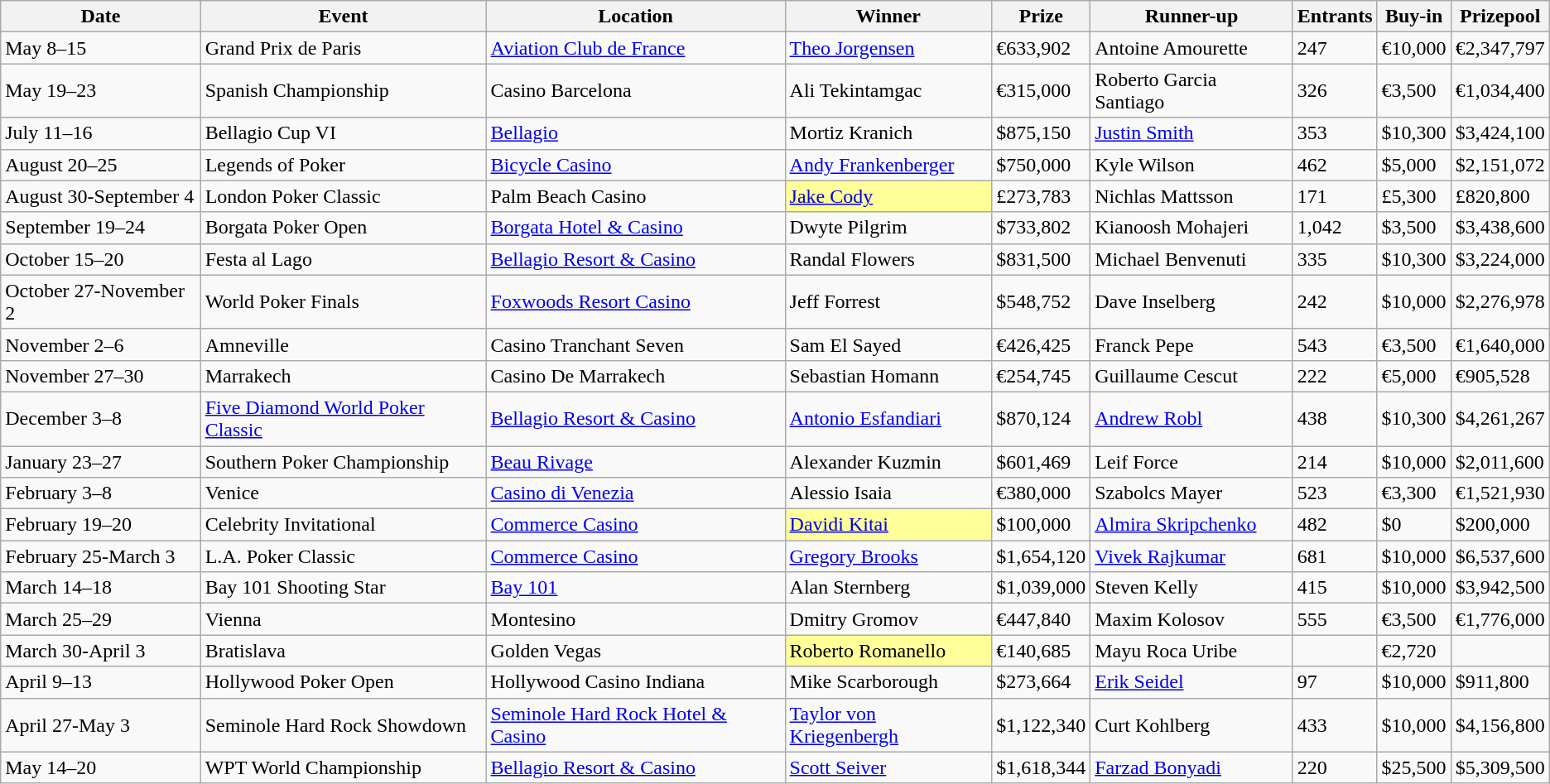<table class="wikitable">
<tr>
<th>Date</th>
<th>Event</th>
<th>Location</th>
<th>Winner</th>
<th>Prize</th>
<th>Runner-up</th>
<th>Entrants</th>
<th>Buy-in</th>
<th>Prizepool</th>
</tr>
<tr>
<td>May 8–15</td>
<td>Grand Prix de Paris</td>
<td><a href='#'>Aviation Club de France</a></td>
<td><a href='#'>Theo Jorgensen</a></td>
<td>€633,902</td>
<td>Antoine Amourette</td>
<td>247</td>
<td>€10,000</td>
<td>€2,347,797</td>
</tr>
<tr>
<td>May 19–23</td>
<td>Spanish Championship</td>
<td>Casino Barcelona</td>
<td>Ali Tekintamgac</td>
<td>€315,000</td>
<td>Roberto Garcia Santiago</td>
<td>326</td>
<td>€3,500</td>
<td>€1,034,400</td>
</tr>
<tr>
<td>July 11–16</td>
<td>Bellagio Cup VI</td>
<td><a href='#'>Bellagio</a></td>
<td>Mortiz Kranich</td>
<td>$875,150</td>
<td><a href='#'>Justin Smith</a></td>
<td>353</td>
<td>$10,300</td>
<td>$3,424,100</td>
</tr>
<tr>
<td>August 20–25</td>
<td>Legends of Poker</td>
<td><a href='#'>Bicycle Casino</a></td>
<td><a href='#'>Andy Frankenberger</a></td>
<td>$750,000</td>
<td>Kyle Wilson</td>
<td>462</td>
<td>$5,000</td>
<td>$2,151,072</td>
</tr>
<tr>
<td>August 30-September 4</td>
<td>London Poker Classic</td>
<td>Palm Beach Casino</td>
<td style="background-color:#FFFF99"><a href='#'>Jake Cody</a></td>
<td>£273,783</td>
<td>Nichlas Mattsson</td>
<td>171</td>
<td>£5,300</td>
<td>£820,800</td>
</tr>
<tr>
<td>September 19–24</td>
<td>Borgata Poker Open</td>
<td><a href='#'>Borgata Hotel & Casino</a></td>
<td>Dwyte Pilgrim</td>
<td>$733,802</td>
<td>Kianoosh Mohajeri</td>
<td>1,042</td>
<td>$3,500</td>
<td>$3,438,600</td>
</tr>
<tr>
<td>October 15–20</td>
<td>Festa al Lago</td>
<td><a href='#'>Bellagio Resort & Casino</a></td>
<td>Randal Flowers</td>
<td>$831,500</td>
<td>Michael Benvenuti</td>
<td>335</td>
<td>$10,300</td>
<td>$3,224,000</td>
</tr>
<tr>
<td>October 27-November 2</td>
<td>World Poker Finals</td>
<td><a href='#'>Foxwoods Resort Casino</a></td>
<td>Jeff Forrest</td>
<td>$548,752</td>
<td>Dave Inselberg</td>
<td>242</td>
<td>$10,000</td>
<td>$2,276,978</td>
</tr>
<tr>
<td>November 2–6</td>
<td>Amneville</td>
<td>Casino Tranchant Seven</td>
<td>Sam El Sayed</td>
<td>€426,425</td>
<td>Franck Pepe</td>
<td>543</td>
<td>€3,500</td>
<td>€1,640,000</td>
</tr>
<tr>
<td>November 27–30</td>
<td>Marrakech</td>
<td>Casino De Marrakech</td>
<td>Sebastian Homann</td>
<td>€254,745</td>
<td>Guillaume Cescut</td>
<td>222</td>
<td>€5,000</td>
<td>€905,528</td>
</tr>
<tr>
<td>December 3–8</td>
<td><a href='#'>Five Diamond World Poker Classic</a></td>
<td><a href='#'>Bellagio Resort & Casino</a></td>
<td><a href='#'>Antonio Esfandiari</a></td>
<td>$870,124</td>
<td><a href='#'>Andrew Robl</a></td>
<td>438</td>
<td>$10,300</td>
<td>$4,261,267</td>
</tr>
<tr>
<td>January 23–27</td>
<td>Southern Poker Championship</td>
<td><a href='#'>Beau Rivage</a></td>
<td>Alexander Kuzmin</td>
<td>$601,469</td>
<td>Leif Force</td>
<td>214</td>
<td>$10,000</td>
<td>$2,011,600</td>
</tr>
<tr>
<td>February 3–8</td>
<td>Venice</td>
<td><a href='#'>Casino di Venezia</a></td>
<td>Alessio Isaia</td>
<td>€380,000</td>
<td>Szabolcs Mayer</td>
<td>523</td>
<td>€3,300</td>
<td>€1,521,930</td>
</tr>
<tr>
<td>February 19–20</td>
<td>Celebrity Invitational</td>
<td><a href='#'>Commerce Casino</a></td>
<td style="background-color:#FFFF99"><a href='#'>Davidi Kitai</a></td>
<td>$100,000</td>
<td><a href='#'>Almira Skripchenko</a></td>
<td>482</td>
<td>$0</td>
<td>$200,000</td>
</tr>
<tr>
<td>February 25-March 3</td>
<td>L.A. Poker Classic</td>
<td><a href='#'>Commerce Casino</a></td>
<td><a href='#'>Gregory Brooks</a></td>
<td>$1,654,120</td>
<td><a href='#'>Vivek Rajkumar</a></td>
<td>681</td>
<td>$10,000</td>
<td>$6,537,600</td>
</tr>
<tr>
<td>March 14–18</td>
<td>Bay 101 Shooting Star</td>
<td><a href='#'>Bay 101</a></td>
<td>Alan Sternberg</td>
<td>$1,039,000</td>
<td>Steven Kelly</td>
<td>415</td>
<td>$10,000</td>
<td>$3,942,500</td>
</tr>
<tr>
<td>March 25–29</td>
<td>Vienna</td>
<td>Montesino</td>
<td>Dmitry Gromov</td>
<td>€447,840</td>
<td>Maxim Kolosov</td>
<td>555</td>
<td>€3,500</td>
<td>€1,776,000</td>
</tr>
<tr>
<td>March 30-April 3</td>
<td>Bratislava</td>
<td>Golden Vegas</td>
<td style="background-color:#FFFF99">Roberto Romanello</td>
<td>€140,685</td>
<td>Mayu Roca Uribe</td>
<td></td>
<td>€2,720</td>
<td></td>
</tr>
<tr>
<td>April 9–13</td>
<td>Hollywood Poker Open</td>
<td>Hollywood Casino Indiana</td>
<td>Mike Scarborough</td>
<td>$273,664</td>
<td><a href='#'>Erik Seidel</a></td>
<td>97</td>
<td>$10,000</td>
<td>$911,800</td>
</tr>
<tr>
<td>April 27-May 3</td>
<td>Seminole Hard Rock Showdown</td>
<td><a href='#'>Seminole Hard Rock Hotel & Casino</a></td>
<td><a href='#'>Taylor von Kriegenbergh</a></td>
<td>$1,122,340</td>
<td>Curt Kohlberg</td>
<td>433</td>
<td>$10,000</td>
<td>$4,156,800</td>
</tr>
<tr>
<td>May 14–20</td>
<td>WPT World Championship</td>
<td><a href='#'>Bellagio Resort & Casino</a></td>
<td><a href='#'>Scott Seiver</a></td>
<td>$1,618,344</td>
<td><a href='#'>Farzad Bonyadi</a></td>
<td>220</td>
<td>$25,500</td>
<td>$5,309,500</td>
</tr>
</table>
